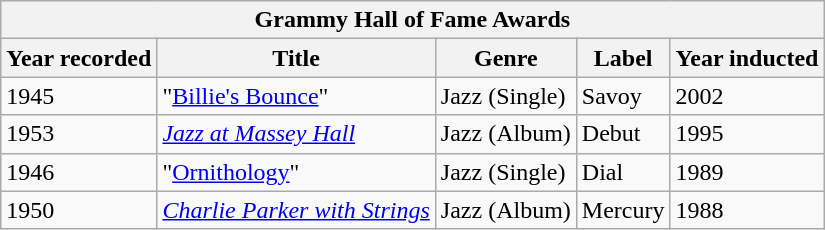<table class=wikitable>
<tr>
<th colspan="6" style="text-align:center;">Grammy Hall of Fame Awards</th>
</tr>
<tr>
<th>Year recorded</th>
<th>Title</th>
<th>Genre</th>
<th>Label</th>
<th>Year inducted</th>
</tr>
<tr>
<td>1945</td>
<td>"<a href='#'>Billie's Bounce</a>"</td>
<td>Jazz (Single)</td>
<td>Savoy</td>
<td>2002</td>
</tr>
<tr>
<td>1953</td>
<td><em><a href='#'>Jazz at Massey Hall</a></em></td>
<td>Jazz (Album)</td>
<td>Debut</td>
<td>1995</td>
</tr>
<tr>
<td>1946</td>
<td>"<a href='#'>Ornithology</a>"</td>
<td>Jazz (Single)</td>
<td>Dial</td>
<td>1989</td>
</tr>
<tr>
<td>1950</td>
<td><em><a href='#'>Charlie Parker with Strings</a></em></td>
<td>Jazz (Album)</td>
<td>Mercury</td>
<td>1988</td>
</tr>
</table>
